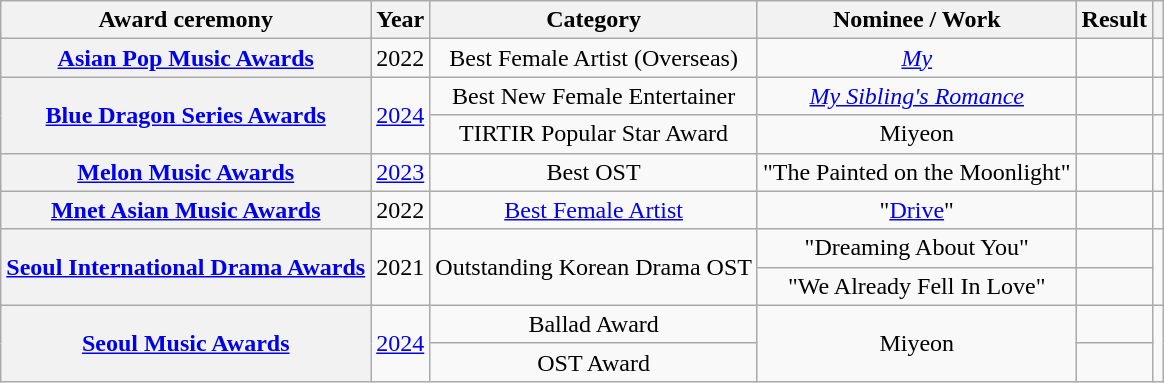<table class="wikitable plainrowheaders sortable" style="text-align:center">
<tr>
<th scope="col">Award ceremony</th>
<th scope="col">Year</th>
<th scope="col">Category</th>
<th scope="col">Nominee / Work</th>
<th scope="col">Result</th>
<th scope="col" class="unsortable"></th>
</tr>
<tr>
<th scope="row"><a href='#'>Asian Pop Music Awards</a></th>
<td>2022</td>
<td>Best Female Artist (Overseas)</td>
<td><em><a href='#'>My</a></em></td>
<td></td>
<td></td>
</tr>
<tr>
<th scope="row" rowspan="2"><a href='#'>Blue Dragon Series Awards</a></th>
<td rowspan="2"><a href='#'>2024</a></td>
<td>Best New Female Entertainer</td>
<td><em><a href='#'>My Sibling's Romance</a></em></td>
<td></td>
<td></td>
</tr>
<tr>
<td>TIRTIR Popular Star Award</td>
<td>Miyeon</td>
<td></td>
<td></td>
</tr>
<tr>
<th scope="row"><a href='#'>Melon Music Awards</a></th>
<td><a href='#'>2023</a></td>
<td>Best OST</td>
<td>"The Painted on the Moonlight"</td>
<td></td>
<td></td>
</tr>
<tr>
<th scope="row"><a href='#'>Mnet Asian Music Awards</a></th>
<td>2022</td>
<td><a href='#'>Best Female Artist</a></td>
<td>"<a href='#'>Drive</a>"</td>
<td></td>
<td></td>
</tr>
<tr>
<th scope="row" rowspan="2"><a href='#'>Seoul International Drama Awards</a></th>
<td rowspan="2">2021</td>
<td rowspan="2">Outstanding Korean Drama OST</td>
<td>"Dreaming About You"</td>
<td></td>
<td rowspan="2"></td>
</tr>
<tr>
<td>"We Already Fell In Love" </td>
<td></td>
</tr>
<tr>
<th scope="row" rowspan="2"><a href='#'>Seoul Music Awards</a></th>
<td rowspan="2"><a href='#'>2024</a></td>
<td>Ballad Award</td>
<td rowspan="2">Miyeon</td>
<td></td>
<td rowspan="2"></td>
</tr>
<tr>
<td>OST Award</td>
<td></td>
</tr>
</table>
